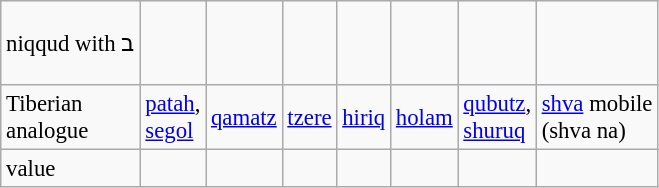<table class="wikitable" style="font-size: 95%;" style="text-align:center;">
<tr>
<td>niqqud with ב</td>
<td style="font-family: 'david'; font-size:250%" height=40 valign=top></td>
<td style="font-family: 'david'; font-size:250%" height=40 valign=top></td>
<td style="font-family: 'david'; font-size:250%" height=40 valign=top></td>
<td style="font-family: 'david'; font-size:250%" height=40 valign=top></td>
<td style="font-family: 'david'; font-size:250%" height=40 valign=top></td>
<td style="font-family: 'david'; font-size:250%" height=40 valign=top></td>
<td style="font-family: 'david'; font-size:250%" height=40 valign=top></td>
</tr>
<tr>
<td>Tiberian<br>analogue</td>
<td><a href='#'>patah</a>,<br><a href='#'>segol</a></td>
<td><a href='#'>qamatz</a></td>
<td><a href='#'>tzere</a></td>
<td><a href='#'>hiriq</a></td>
<td><a href='#'>holam</a></td>
<td><a href='#'>qubutz</a>,<br><a href='#'>shuruq</a></td>
<td><a href='#'>shva</a> mobile<br>(shva na)</td>
</tr>
<tr>
<td>value</td>
<td></td>
<td></td>
<td></td>
<td></td>
<td></td>
<td></td>
<td></td>
</tr>
</table>
